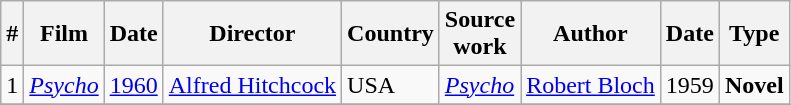<table class="wikitable">
<tr>
<th>#</th>
<th>Film</th>
<th>Date</th>
<th>Director</th>
<th>Country</th>
<th>Source<br>work</th>
<th>Author</th>
<th>Date</th>
<th>Type</th>
</tr>
<tr>
<td>1</td>
<td><em><a href='#'>Psycho</a></em></td>
<td><a href='#'>1960</a></td>
<td><a href='#'>Alfred Hitchcock</a></td>
<td>USA</td>
<td><em><a href='#'>Psycho</a></em></td>
<td><a href='#'>Robert Bloch</a></td>
<td>1959</td>
<td><strong>Novel</strong></td>
</tr>
<tr>
</tr>
</table>
